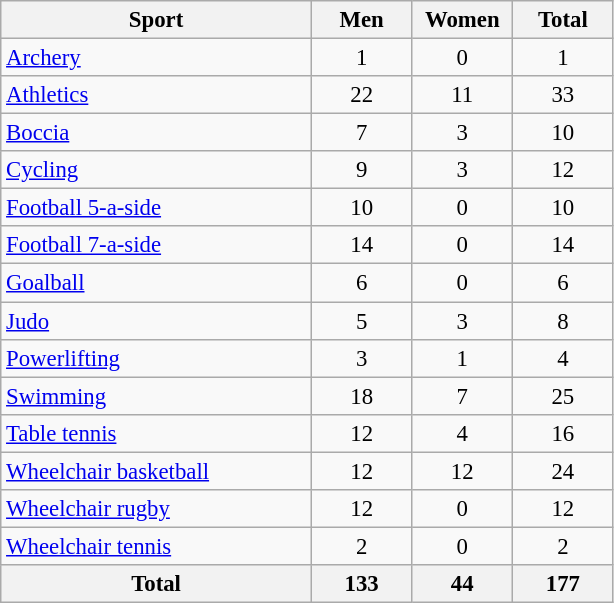<table class="wikitable" style="text-align:center; font-size: 95%">
<tr>
<th width=200>Sport</th>
<th width=60>Men</th>
<th width=60>Women</th>
<th width=60>Total</th>
</tr>
<tr>
<td align=left><a href='#'>Archery</a></td>
<td>1</td>
<td>0</td>
<td>1</td>
</tr>
<tr>
<td align=left><a href='#'>Athletics</a></td>
<td>22</td>
<td>11</td>
<td>33</td>
</tr>
<tr>
<td align=left><a href='#'>Boccia</a></td>
<td>7</td>
<td>3</td>
<td>10</td>
</tr>
<tr>
<td align=left><a href='#'>Cycling</a></td>
<td>9</td>
<td>3</td>
<td>12</td>
</tr>
<tr>
<td align=left><a href='#'>Football 5-a-side</a></td>
<td>10</td>
<td>0</td>
<td>10</td>
</tr>
<tr>
<td align=left><a href='#'>Football 7-a-side</a></td>
<td>14</td>
<td>0</td>
<td>14</td>
</tr>
<tr>
<td align=left><a href='#'>Goalball</a></td>
<td>6</td>
<td>0</td>
<td>6</td>
</tr>
<tr>
<td align=left><a href='#'>Judo</a></td>
<td>5</td>
<td>3</td>
<td>8</td>
</tr>
<tr>
<td align=left><a href='#'>Powerlifting</a></td>
<td>3</td>
<td>1</td>
<td>4</td>
</tr>
<tr>
<td align=left><a href='#'>Swimming</a></td>
<td>18</td>
<td>7</td>
<td>25</td>
</tr>
<tr>
<td align=left><a href='#'>Table tennis</a></td>
<td>12</td>
<td>4</td>
<td>16</td>
</tr>
<tr>
<td align=left><a href='#'>Wheelchair basketball</a></td>
<td>12</td>
<td>12</td>
<td>24</td>
</tr>
<tr>
<td align=left><a href='#'>Wheelchair rugby</a></td>
<td>12</td>
<td>0</td>
<td>12</td>
</tr>
<tr>
<td align=left><a href='#'>Wheelchair tennis</a></td>
<td>2</td>
<td>0</td>
<td>2</td>
</tr>
<tr>
<th>Total</th>
<th>133</th>
<th>44</th>
<th>177</th>
</tr>
</table>
